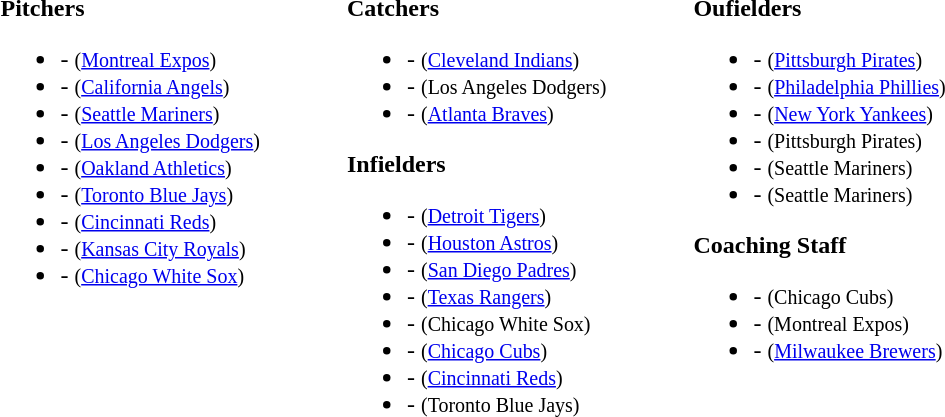<table>
<tr>
<td valign="top"><br><strong>Pitchers</strong><ul><li> - <small>(<a href='#'>Montreal Expos</a>)</small></li><li> - <small>(<a href='#'>California Angels</a>)</small></li><li> - <small>(<a href='#'>Seattle Mariners</a>)</small></li><li> - <small>(<a href='#'>Los Angeles Dodgers</a>)</small></li><li> - <small>(<a href='#'>Oakland Athletics</a>)</small></li><li> - <small>(<a href='#'>Toronto Blue Jays</a>)</small></li><li> - <small>(<a href='#'>Cincinnati Reds</a>)</small></li><li> - <small>(<a href='#'>Kansas City Royals</a>)</small></li><li> - <small>(<a href='#'>Chicago White Sox</a>)</small></li></ul></td>
<td width="50"> </td>
<td valign="top"><br><strong>Catchers</strong><ul><li> - <small>(<a href='#'>Cleveland Indians</a>)</small></li><li> - <small>(Los Angeles Dodgers)</small></li><li> - <small>(<a href='#'>Atlanta Braves</a>)</small></li></ul><strong>Infielders</strong><ul><li> - <small>(<a href='#'>Detroit Tigers</a>)</small></li><li> - <small>(<a href='#'>Houston Astros</a>)</small></li><li> - <small>(<a href='#'>San Diego Padres</a>)</small></li><li> - <small>(<a href='#'>Texas Rangers</a>)</small></li><li> - <small>(Chicago White Sox)</small></li><li> - <small>(<a href='#'>Chicago Cubs</a>)</small></li><li> - <small>(<a href='#'>Cincinnati Reds</a>)</small></li><li> - <small>(Toronto Blue Jays)</small></li></ul></td>
<td width="50"> </td>
<td valign="top"><br><strong>Oufielders</strong><ul><li> - <small>(<a href='#'>Pittsburgh Pirates</a>)</small></li><li> - <small>(<a href='#'>Philadelphia Phillies</a>)</small></li><li> - <small>(<a href='#'>New York Yankees</a>)</small></li><li> - <small>(Pittsburgh Pirates)</small></li><li> - <small>(Seattle Mariners)</small></li><li> - <small>(Seattle Mariners)</small></li></ul><strong>Coaching Staff</strong><ul><li> - <small>(Chicago Cubs)</small></li><li> - <small>(Montreal Expos)</small></li><li> - <small>(<a href='#'>Milwaukee Brewers</a>)</small></li></ul></td>
</tr>
</table>
